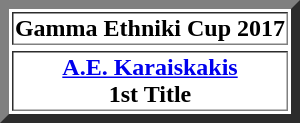<table border="6" style="text-align:center;margin: 0 auto;">
<tr>
<th>Gamma Ethniki Cup 2017</th>
</tr>
<tr>
</tr>
<tr>
<td><strong><a href='#'>A.E. Karaiskakis</a></strong><br><strong>1st Title</strong></td>
</tr>
</table>
